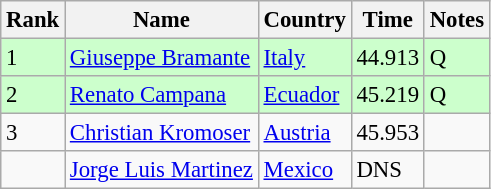<table class="wikitable" style="font-size:95%" style="text-align:center; width:35em;">
<tr>
<th>Rank</th>
<th>Name</th>
<th>Country</th>
<th>Time</th>
<th>Notes</th>
</tr>
<tr bgcolor=ccffcc>
<td>1</td>
<td align=left><a href='#'>Giuseppe Bramante</a></td>
<td align="left"> <a href='#'>Italy</a></td>
<td>44.913</td>
<td>Q</td>
</tr>
<tr bgcolor=ccffcc>
<td>2</td>
<td align=left><a href='#'>Renato Campana</a></td>
<td align="left"> <a href='#'>Ecuador</a></td>
<td>45.219</td>
<td>Q</td>
</tr>
<tr>
<td>3</td>
<td align=left><a href='#'>Christian Kromoser</a></td>
<td align="left"> <a href='#'>Austria</a></td>
<td>45.953</td>
<td></td>
</tr>
<tr>
<td></td>
<td align=left><a href='#'>Jorge Luis Martinez</a></td>
<td align=left> <a href='#'>Mexico</a></td>
<td>DNS</td>
<td></td>
</tr>
</table>
